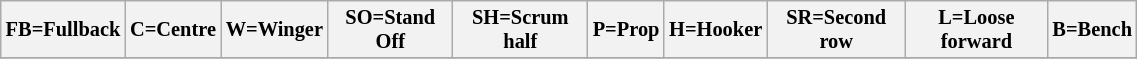<table class="wikitable" style="font-size:85%;" width="60%">
<tr>
<th>FB=Fullback</th>
<th>C=Centre</th>
<th>W=Winger</th>
<th>SO=Stand Off</th>
<th>SH=Scrum half</th>
<th>P=Prop</th>
<th>H=Hooker</th>
<th>SR=Second row</th>
<th>L=Loose forward</th>
<th>B=Bench</th>
</tr>
<tr>
</tr>
</table>
